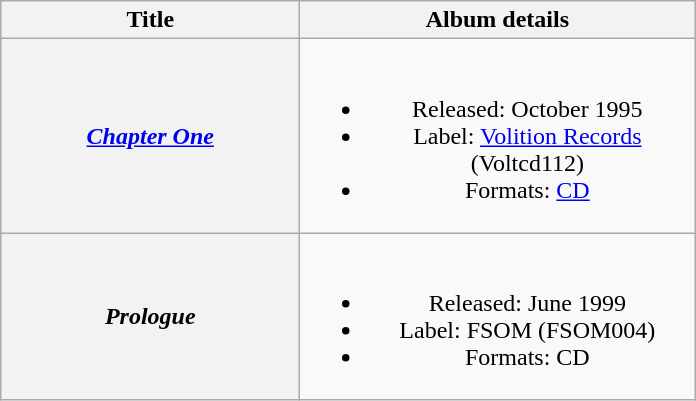<table class="wikitable plainrowheaders" style="text-align:center;" border="1">
<tr>
<th scope="col" rowspan="1" style="width:12em;">Title</th>
<th scope="col" rowspan="1" style="width:16em;">Album details</th>
</tr>
<tr>
<th scope="row"><em><a href='#'>Chapter One</a></em></th>
<td><br><ul><li>Released: October 1995</li><li>Label: <a href='#'>Volition Records</a> (Voltcd112)</li><li>Formats: <a href='#'>CD</a></li></ul></td>
</tr>
<tr>
<th scope="row"><em>Prologue</em></th>
<td><br><ul><li>Released: June 1999</li><li>Label: FSOM (FSOM004)</li><li>Formats: CD</li></ul></td>
</tr>
</table>
